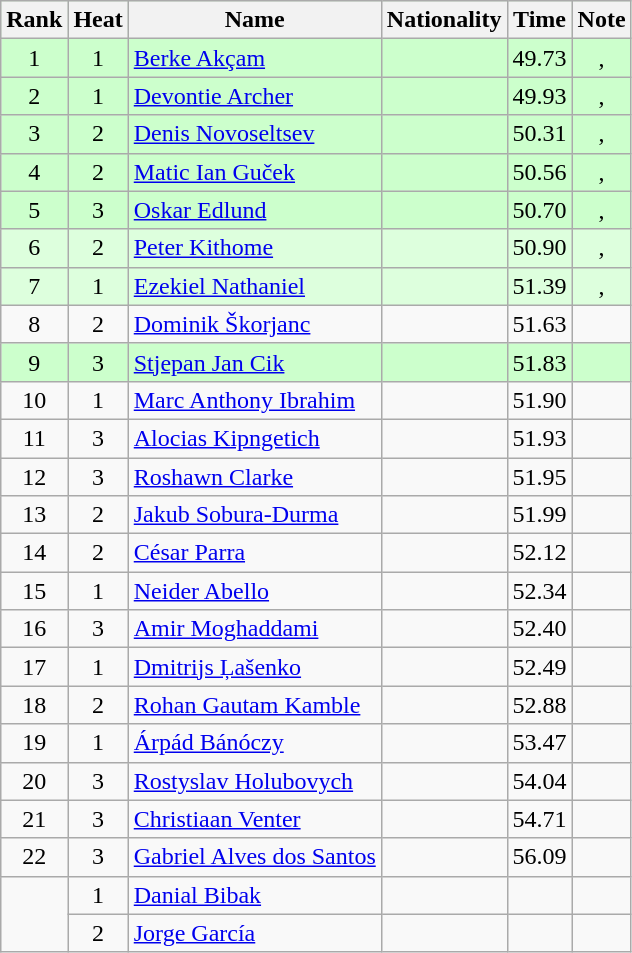<table class="wikitable sortable" style="text-align:center">
<tr bgcolor=ccffcc>
<th>Rank</th>
<th>Heat</th>
<th>Name</th>
<th>Nationality</th>
<th>Time</th>
<th>Note</th>
</tr>
<tr bgcolor=ccffcc>
<td>1</td>
<td>1</td>
<td align=left><a href='#'>Berke Akçam</a></td>
<td align=left></td>
<td>49.73</td>
<td>, </td>
</tr>
<tr bgcolor=ccffcc>
<td>2</td>
<td>1</td>
<td align=left><a href='#'>Devontie Archer</a></td>
<td align=left></td>
<td>49.93</td>
<td>, </td>
</tr>
<tr bgcolor=ccffcc>
<td>3</td>
<td>2</td>
<td align=left><a href='#'>Denis Novoseltsev</a></td>
<td align=left></td>
<td>50.31</td>
<td>, </td>
</tr>
<tr bgcolor=ccffcc>
<td>4</td>
<td>2</td>
<td align=left><a href='#'>Matic Ian Guček</a></td>
<td align=left></td>
<td>50.56</td>
<td>, </td>
</tr>
<tr bgcolor=ccffcc>
<td>5</td>
<td>3</td>
<td align=left><a href='#'>Oskar Edlund</a></td>
<td align=left></td>
<td>50.70</td>
<td>, </td>
</tr>
<tr bgcolor=ddffdd>
<td>6</td>
<td>2</td>
<td align=left><a href='#'>Peter Kithome</a></td>
<td align=left></td>
<td>50.90</td>
<td>, </td>
</tr>
<tr bgcolor=ddffdd>
<td>7</td>
<td>1</td>
<td align=left><a href='#'>Ezekiel Nathaniel</a></td>
<td align=left></td>
<td>51.39</td>
<td>, </td>
</tr>
<tr>
<td>8</td>
<td>2</td>
<td align=left><a href='#'>Dominik Škorjanc</a></td>
<td align=left></td>
<td>51.63</td>
<td></td>
</tr>
<tr bgcolor=ccffcc>
<td>9</td>
<td>3</td>
<td align=left><a href='#'>Stjepan Jan Cik</a></td>
<td align=left></td>
<td>51.83</td>
<td></td>
</tr>
<tr>
<td>10</td>
<td>1</td>
<td align=left><a href='#'>Marc Anthony Ibrahim</a></td>
<td align=left></td>
<td>51.90</td>
<td></td>
</tr>
<tr>
<td>11</td>
<td>3</td>
<td align=left><a href='#'>Alocias Kipngetich</a></td>
<td align=left></td>
<td>51.93</td>
<td></td>
</tr>
<tr>
<td>12</td>
<td>3</td>
<td align=left><a href='#'>Roshawn Clarke</a></td>
<td align=left></td>
<td>51.95</td>
<td></td>
</tr>
<tr>
<td>13</td>
<td>2</td>
<td align=left><a href='#'>Jakub Sobura-Durma</a></td>
<td align=left></td>
<td>51.99</td>
<td></td>
</tr>
<tr>
<td>14</td>
<td>2</td>
<td align=left><a href='#'>César Parra</a></td>
<td align=left></td>
<td>52.12</td>
<td></td>
</tr>
<tr>
<td>15</td>
<td>1</td>
<td align=left><a href='#'>Neider Abello</a></td>
<td align=left></td>
<td>52.34</td>
<td></td>
</tr>
<tr>
<td>16</td>
<td>3</td>
<td align=left><a href='#'>Amir Moghaddami</a></td>
<td align=left></td>
<td>52.40</td>
<td></td>
</tr>
<tr>
<td>17</td>
<td>1</td>
<td align=left><a href='#'>Dmitrijs Ļašenko</a></td>
<td align=left></td>
<td>52.49</td>
<td></td>
</tr>
<tr>
<td>18</td>
<td>2</td>
<td align=left><a href='#'>Rohan Gautam Kamble</a></td>
<td align=left></td>
<td>52.88</td>
<td></td>
</tr>
<tr>
<td>19</td>
<td>1</td>
<td align=left><a href='#'>Árpád Bánóczy</a></td>
<td align=left></td>
<td>53.47</td>
<td></td>
</tr>
<tr>
<td>20</td>
<td>3</td>
<td align=left><a href='#'>Rostyslav Holubovych</a></td>
<td align=left></td>
<td>54.04</td>
<td></td>
</tr>
<tr>
<td>21</td>
<td>3</td>
<td align=left><a href='#'>Christiaan Venter</a></td>
<td align=left></td>
<td>54.71</td>
<td></td>
</tr>
<tr>
<td>22</td>
<td>3</td>
<td align=left><a href='#'>Gabriel Alves dos Santos</a></td>
<td align=left></td>
<td>56.09</td>
<td></td>
</tr>
<tr>
<td rowspan=2></td>
<td>1</td>
<td align=left><a href='#'>Danial Bibak</a></td>
<td align=left></td>
<td></td>
<td></td>
</tr>
<tr>
<td>2</td>
<td align=left><a href='#'>Jorge García</a></td>
<td align=left></td>
<td></td>
<td></td>
</tr>
</table>
